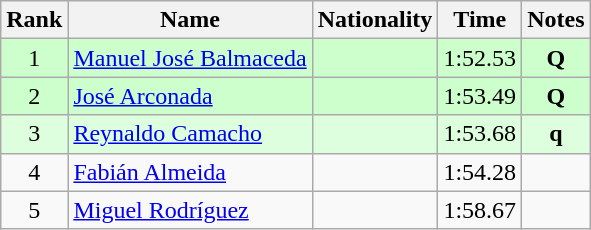<table class="wikitable sortable" style="text-align:center">
<tr>
<th>Rank</th>
<th>Name</th>
<th>Nationality</th>
<th>Time</th>
<th>Notes</th>
</tr>
<tr bgcolor=ccffcc>
<td align=center>1</td>
<td align=left><a href='#'>Manuel José Balmaceda</a></td>
<td align=left></td>
<td>1:52.53</td>
<td><strong>Q</strong></td>
</tr>
<tr bgcolor=ccffcc>
<td align=center>2</td>
<td align=left><a href='#'>José Arconada</a></td>
<td align=left></td>
<td>1:53.49</td>
<td><strong>Q</strong></td>
</tr>
<tr bgcolor=ddffdd>
<td align=center>3</td>
<td align=left><a href='#'>Reynaldo Camacho</a></td>
<td align=left></td>
<td>1:53.68</td>
<td><strong>q</strong></td>
</tr>
<tr>
<td align=center>4</td>
<td align=left><a href='#'>Fabián Almeida</a></td>
<td align=left></td>
<td>1:54.28</td>
<td></td>
</tr>
<tr>
<td align=center>5</td>
<td align=left><a href='#'>Miguel Rodríguez</a></td>
<td align=left></td>
<td>1:58.67</td>
<td></td>
</tr>
</table>
